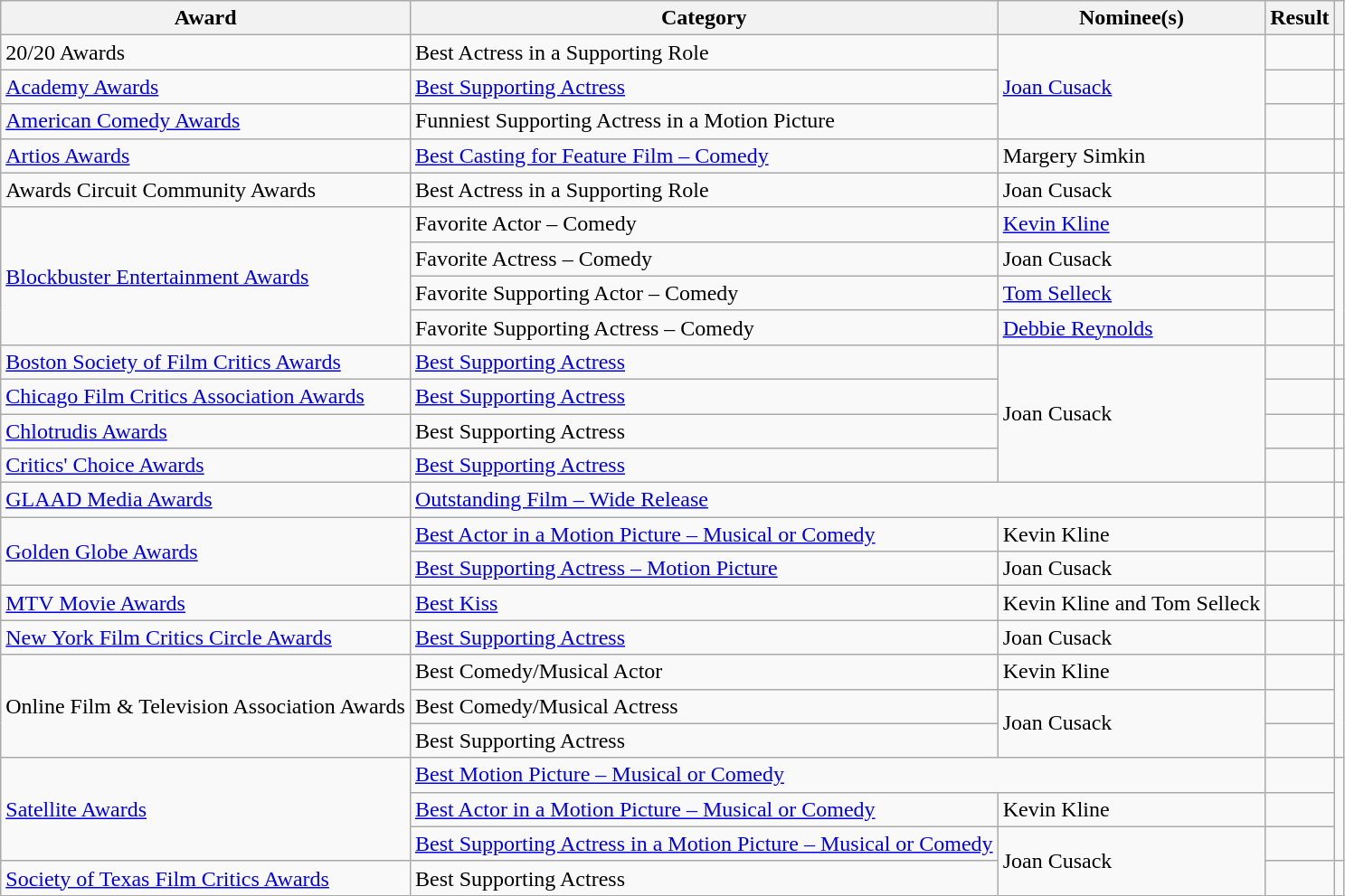<table class="wikitable plainrowheaders">
<tr>
<th>Award</th>
<th>Category</th>
<th>Nominee(s)</th>
<th>Result</th>
<th></th>
</tr>
<tr>
<td>20/20 Awards</td>
<td>Best Actress in a Supporting Role</td>
<td rowspan="3"><a href='#'>Joan Cusack</a></td>
<td></td>
<td align="center"></td>
</tr>
<tr>
<td><a href='#'>Academy Awards</a></td>
<td><a href='#'>Best Supporting Actress</a></td>
<td></td>
<td align="center"></td>
</tr>
<tr>
<td><a href='#'>American Comedy Awards</a></td>
<td>Funniest Supporting Actress in a Motion Picture</td>
<td></td>
<td align="center"></td>
</tr>
<tr>
<td><a href='#'>Artios Awards</a></td>
<td><a href='#'>Best Casting for Feature Film – Comedy</a></td>
<td>Margery Simkin</td>
<td></td>
<td align="center"></td>
</tr>
<tr>
<td>Awards Circuit Community Awards</td>
<td>Best Actress in a Supporting Role</td>
<td>Joan Cusack</td>
<td></td>
<td align="center"></td>
</tr>
<tr>
<td rowspan="4"><a href='#'>Blockbuster Entertainment Awards</a></td>
<td>Favorite Actor – Comedy</td>
<td><a href='#'>Kevin Kline</a></td>
<td></td>
<td align="center" rowspan="4"></td>
</tr>
<tr>
<td>Favorite Actress – Comedy</td>
<td>Joan Cusack</td>
<td></td>
</tr>
<tr>
<td>Favorite Supporting Actor – Comedy</td>
<td><a href='#'>Tom Selleck</a></td>
<td></td>
</tr>
<tr>
<td>Favorite Supporting Actress – Comedy</td>
<td><a href='#'>Debbie Reynolds</a></td>
<td></td>
</tr>
<tr>
<td><a href='#'>Boston Society of Film Critics Awards</a></td>
<td><a href='#'>Best Supporting Actress</a></td>
<td rowspan="4">Joan Cusack</td>
<td></td>
<td align="center"></td>
</tr>
<tr>
<td><a href='#'>Chicago Film Critics Association Awards</a></td>
<td><a href='#'>Best Supporting Actress</a></td>
<td></td>
<td align="center"></td>
</tr>
<tr>
<td><a href='#'>Chlotrudis Awards</a></td>
<td>Best Supporting Actress</td>
<td></td>
<td align="center"></td>
</tr>
<tr>
<td><a href='#'>Critics' Choice Awards</a></td>
<td><a href='#'>Best Supporting Actress</a></td>
<td></td>
<td align="center"></td>
</tr>
<tr>
<td><a href='#'>GLAAD Media Awards</a></td>
<td colspan="2"><a href='#'>Outstanding Film – Wide Release</a></td>
<td></td>
<td align="center"></td>
</tr>
<tr>
<td rowspan="2"><a href='#'>Golden Globe Awards</a></td>
<td><a href='#'>Best Actor in a Motion Picture – Musical or Comedy</a></td>
<td>Kevin Kline</td>
<td></td>
<td align="center" rowspan="2"></td>
</tr>
<tr>
<td><a href='#'>Best Supporting Actress – Motion Picture</a></td>
<td>Joan Cusack</td>
<td></td>
</tr>
<tr>
<td><a href='#'>MTV Movie Awards</a></td>
<td><a href='#'>Best Kiss</a></td>
<td>Kevin Kline and Tom Selleck</td>
<td></td>
<td align="center"></td>
</tr>
<tr>
<td><a href='#'>New York Film Critics Circle Awards</a></td>
<td><a href='#'>Best Supporting Actress</a></td>
<td>Joan Cusack</td>
<td></td>
<td align="center"></td>
</tr>
<tr>
<td rowspan="3">Online Film & Television Association Awards</td>
<td>Best Comedy/Musical Actor</td>
<td>Kevin Kline</td>
<td></td>
<td align="center" rowspan="3"></td>
</tr>
<tr>
<td>Best Comedy/Musical Actress</td>
<td rowspan="2">Joan Cusack</td>
<td></td>
</tr>
<tr>
<td>Best Supporting Actress</td>
<td></td>
</tr>
<tr>
<td rowspan="3"><a href='#'>Satellite Awards</a></td>
<td colspan="2"><a href='#'>Best Motion Picture – Musical or Comedy</a></td>
<td></td>
<td align="center" rowspan="3"></td>
</tr>
<tr>
<td><a href='#'>Best Actor in a Motion Picture – Musical or Comedy</a></td>
<td>Kevin Kline</td>
<td></td>
</tr>
<tr>
<td><a href='#'>Best Supporting Actress in a Motion Picture – Musical or Comedy</a></td>
<td rowspan="2">Joan Cusack</td>
<td></td>
</tr>
<tr>
<td><a href='#'>Society of Texas Film Critics Awards</a></td>
<td>Best Supporting Actress</td>
<td></td>
<td align="center"></td>
</tr>
</table>
